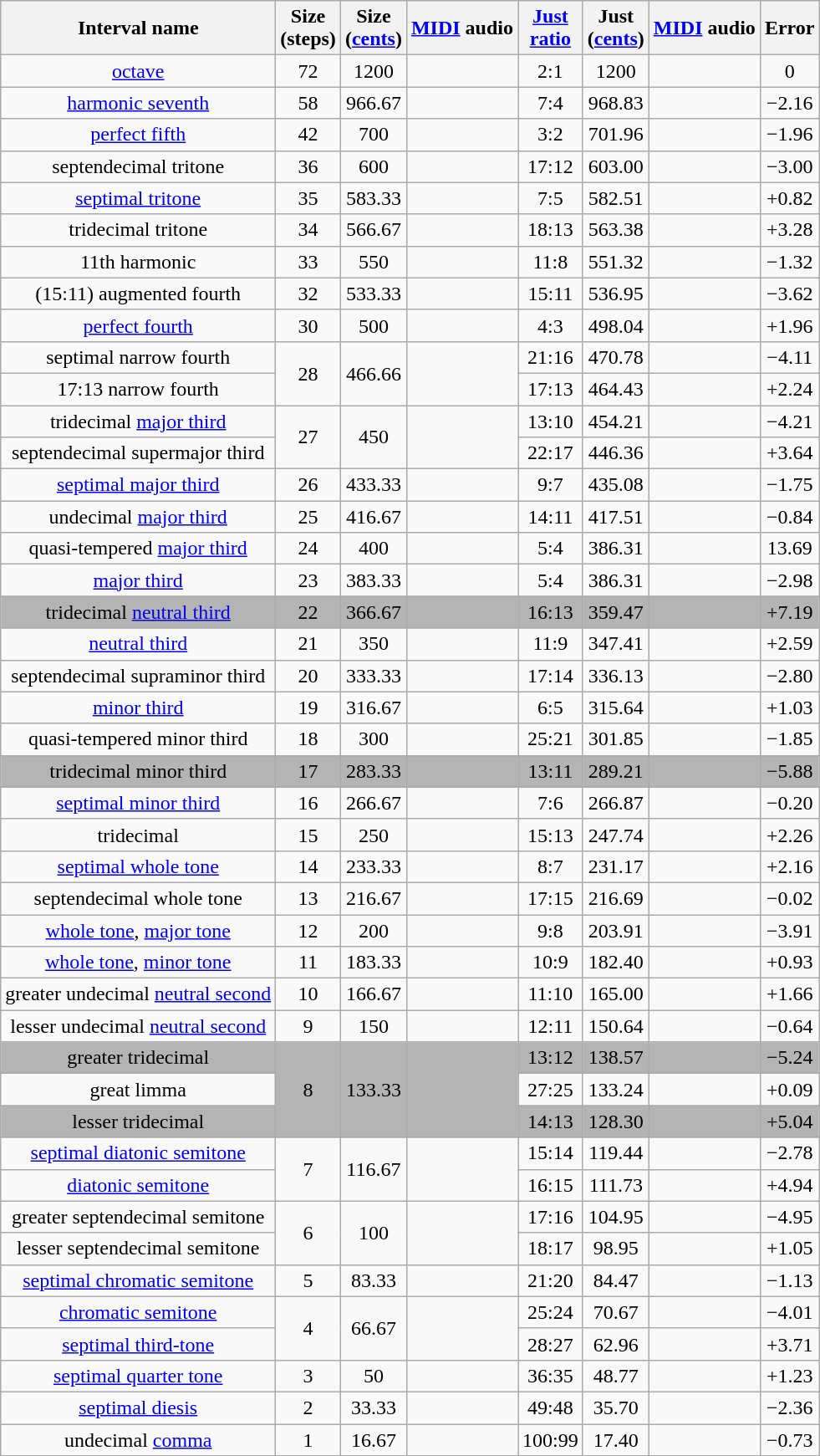<table class="wikitable sortable">
<tr>
<th align=center>Interval name</th>
<th align=center>Size <br>(steps)</th>
<th align=center>Size <br>(<a href='#'>cents</a>)</th>
<th align=center><a href='#'>MIDI</a> audio</th>
<th align=center><a href='#'>Just <br>ratio</a></th>
<th align=center>Just <br>(<a href='#'>cents</a>)</th>
<th align=center><a href='#'>MIDI</a> audio</th>
<th align=center>Error</th>
</tr>
<tr>
<td align=center><a href='#'>octave</a></td>
<td align=center>72</td>
<td align=center>1200</td>
<td align=center></td>
<td align=center>2:1</td>
<td align=center>1200</td>
<td align=center></td>
<td align=center>0</td>
</tr>
<tr>
<td align=center><a href='#'>harmonic seventh</a></td>
<td align=center>58</td>
<td align=center>966.67</td>
<td align=center></td>
<td align=center>7:4</td>
<td align=center>968.83</td>
<td align=center></td>
<td align=center>−2.16</td>
</tr>
<tr>
<td align=center><a href='#'>perfect fifth</a></td>
<td align=center>42</td>
<td align=center>700</td>
<td align=center></td>
<td align=center>3:2</td>
<td align=center>701.96</td>
<td align=center></td>
<td align=center>−1.96</td>
</tr>
<tr>
<td align=center>septendecimal tritone</td>
<td align=center>36</td>
<td align=center>600</td>
<td align=center></td>
<td align=center>17:12</td>
<td align=center>603.00</td>
<td align=center></td>
<td align=center>−3.00</td>
</tr>
<tr>
<td align=center><a href='#'>septimal tritone</a></td>
<td align=center>35</td>
<td align=center>583.33</td>
<td align=center></td>
<td align=center>7:5</td>
<td align=center>582.51</td>
<td align=center></td>
<td align=center>+0.82</td>
</tr>
<tr>
<td align=center>tridecimal tritone</td>
<td align=center>34</td>
<td align=center>566.67</td>
<td align=center></td>
<td align=center>18:13</td>
<td align=center>563.38</td>
<td align=center></td>
<td align=center>+3.28</td>
</tr>
<tr>
<td align=center>11th harmonic</td>
<td align=center>33</td>
<td align=center>550</td>
<td align=center></td>
<td align=center>11:8</td>
<td align=center>551.32</td>
<td align=center></td>
<td align=center>−1.32</td>
</tr>
<tr>
<td align=center>(15:11) augmented fourth</td>
<td align=center>32</td>
<td align=center>533.33</td>
<td align=center></td>
<td align=center>15:11</td>
<td align=center>536.95</td>
<td align=center></td>
<td align=center>−3.62</td>
</tr>
<tr>
<td align=center><a href='#'>perfect fourth</a></td>
<td align=center>30</td>
<td align=center>500</td>
<td align=center></td>
<td align=center>4:3</td>
<td align=center>498.04</td>
<td align=center></td>
<td align=center>+1.96</td>
</tr>
<tr>
<td align=center>septimal narrow fourth</td>
<td rowspan=2 align=center>28</td>
<td rowspan=2 align=center>466.66</td>
<td rowspan=2 align=center></td>
<td align=center>21:16</td>
<td align=center>470.78</td>
<td align=center></td>
<td align=center>−4.11</td>
</tr>
<tr>
<td align=center>17:13 narrow fourth<br>

</td>
<td align=center>17:13</td>
<td align=center>464.43</td>
<td align=center></td>
<td align=center>+2.24</td>
</tr>
<tr>
<td align=center>tridecimal <a href='#'>major third</a></td>
<td rowspan=2 align=center>27</td>
<td rowspan=2 align=center>450</td>
<td rowspan=2 align=center></td>
<td align=center>13:10</td>
<td align=center>454.21</td>
<td align=center></td>
<td align=center>−4.21</td>
</tr>
<tr>
<td align=center>septendecimal supermajor third<br>

</td>
<td align=center>22:17</td>
<td align=center>446.36</td>
<td align=center></td>
<td align=center>+3.64</td>
</tr>
<tr>
<td align=center><a href='#'>septimal major third</a></td>
<td align=center>26</td>
<td align=center>433.33</td>
<td align=center></td>
<td align=center>9:7</td>
<td align=center>435.08</td>
<td align=center></td>
<td align=center>−1.75</td>
</tr>
<tr>
<td align=center>undecimal <a href='#'>major third</a></td>
<td align=center>25</td>
<td align=center>416.67</td>
<td align=center></td>
<td align=center>14:11</td>
<td align=center>417.51</td>
<td align=center></td>
<td align=center>−0.84</td>
</tr>
<tr>
<td align=center>quasi-tempered <a href='#'>major third</a></td>
<td align=center>24</td>
<td align=center>400</td>
<td align=center></td>
<td align=center>5:4</td>
<td align=center>386.31</td>
<td align=center></td>
<td align=center>13.69</td>
</tr>
<tr>
<td align=center><a href='#'>major third</a></td>
<td align=center>23</td>
<td align=center>383.33</td>
<td align=center></td>
<td align=center>5:4</td>
<td align=center>386.31</td>
<td align=center></td>
<td align=center>−2.98</td>
</tr>
<tr>
<td align=center bgcolor="#B4B4B4">tridecimal <a href='#'>neutral third</a></td>
<td align=center bgcolor="#B4B4B4">22</td>
<td align=center bgcolor="#B4B4B4">366.67</td>
<td align=center bgcolor="#B4B4B4"></td>
<td align=center bgcolor="#B4B4B4">16:13</td>
<td align=center bgcolor="#B4B4B4">359.47</td>
<td align=center bgcolor="#B4B4B4"></td>
<td align=center bgcolor="#B4B4B4">+7.19</td>
</tr>
<tr>
<td align=center><a href='#'>neutral third</a></td>
<td align=center>21</td>
<td align=center>350</td>
<td align=center></td>
<td align=center>11:9</td>
<td align=center>347.41</td>
<td align=center></td>
<td align=center>+2.59</td>
</tr>
<tr>
<td align=center>septendecimal supraminor third</td>
<td align=center>20</td>
<td align=center>333.33</td>
<td align=center></td>
<td align=center>17:14</td>
<td align=center>336.13</td>
<td align=center></td>
<td align=center>−2.80</td>
</tr>
<tr>
<td align=center><a href='#'>minor third</a></td>
<td align=center>19</td>
<td align=center>316.67</td>
<td align=center></td>
<td align=center>6:5</td>
<td align=center>315.64</td>
<td align=center></td>
<td align=center>+1.03</td>
</tr>
<tr>
<td align=center>quasi-tempered minor third</td>
<td align=center>18</td>
<td align=center>300</td>
<td align=center></td>
<td align=center>25:21</td>
<td align=center>301.85</td>
<td align=center></td>
<td align=center>−1.85</td>
</tr>
<tr>
<td align=center bgcolor="#B4B4B4">tridecimal minor third</td>
<td align=center bgcolor="#B4B4B4">17</td>
<td align=center bgcolor="#B4B4B4">283.33</td>
<td align=center bgcolor="#B4B4B4"></td>
<td align=center bgcolor="#B4B4B4">13:11</td>
<td align=center bgcolor="#B4B4B4">289.21</td>
<td align=center bgcolor="#B4B4B4"></td>
<td align=center bgcolor="#B4B4B4">−5.88</td>
</tr>
<tr>
<td align=center><a href='#'>septimal minor third</a></td>
<td align=center>16</td>
<td align=center>266.67</td>
<td align=center></td>
<td align=center>7:6</td>
<td align=center>266.87</td>
<td align=center></td>
<td align=center>−0.20</td>
</tr>
<tr>
<td align=center>tridecimal </td>
<td align=center>15</td>
<td align=center>250</td>
<td align=center></td>
<td align=center>15:13</td>
<td align=center>247.74</td>
<td align=center></td>
<td align=center>+2.26</td>
</tr>
<tr>
<td align=center><a href='#'>septimal whole tone</a></td>
<td align=center>14</td>
<td align=center>233.33</td>
<td align=center></td>
<td align=center>8:7</td>
<td align=center>231.17</td>
<td align=center></td>
<td align=center>+2.16</td>
</tr>
<tr>
<td align=center>septendecimal whole tone</td>
<td align=center>13</td>
<td align=center>216.67</td>
<td align=center></td>
<td align=center>17:15</td>
<td align=center>216.69</td>
<td align=center></td>
<td align=center>−0.02</td>
</tr>
<tr>
<td align=center><a href='#'>whole tone</a>, <a href='#'>major tone</a></td>
<td align=center>12</td>
<td align=center>200</td>
<td align=center></td>
<td align=center>9:8</td>
<td align=center>203.91</td>
<td align=center></td>
<td align=center>−3.91</td>
</tr>
<tr>
<td align=center><a href='#'>whole tone</a>, <a href='#'>minor tone</a></td>
<td align=center>11</td>
<td align=center>183.33</td>
<td align=center></td>
<td align=center>10:9</td>
<td align=center>182.40</td>
<td align=center></td>
<td align=center>+0.93</td>
</tr>
<tr>
<td align=center>greater undecimal <a href='#'>neutral second</a></td>
<td align=center>10</td>
<td align=center>166.67</td>
<td align=center></td>
<td align=center>11:10</td>
<td align=center>165.00</td>
<td align=center></td>
<td align=center>+1.66</td>
</tr>
<tr>
<td align=center>lesser undecimal <a href='#'>neutral second</a></td>
<td align=center>9</td>
<td align=center>150</td>
<td align=center></td>
<td align=center>12:11</td>
<td align=center>150.64</td>
<td align=center></td>
<td align=center>−0.64</td>
</tr>
<tr>
<td align=center bgcolor="#B4B4B4">greater tridecimal </td>
<td rowspan=3 align=center bgcolor="#B4B4B4">8</td>
<td rowspan=3 align=center bgcolor="#B4B4B4">133.33</td>
<td rowspan=3 align=center bgcolor="#B4B4B4"></td>
<td align=center bgcolor="#B4B4B4">13:12</td>
<td align=center bgcolor="#B4B4B4">138.57</td>
<td align=center bgcolor="#B4B4B4"></td>
<td align=center bgcolor="#B4B4B4">−5.24</td>
</tr>
<tr>
<td align=center>great limma<br>

</td>
<td align=center>27:25</td>
<td align=center>133.24</td>
<td align=center></td>
<td align=center>+0.09</td>
</tr>
<tr>
<td align=center bgcolor="#B4B4B4">lesser tridecimal <br>

</td>
<td align=center bgcolor="#B4B4B4">14:13</td>
<td align=center bgcolor="#B4B4B4">128.30</td>
<td align=center bgcolor="#B4B4B4"></td>
<td align=center bgcolor="#B4B4B4">+5.04</td>
</tr>
<tr>
<td align=center><a href='#'>septimal diatonic semitone</a></td>
<td rowspan=2 align=center>7</td>
<td rowspan=2 align=center>116.67</td>
<td rowspan=2 align=center></td>
<td align=center>15:14</td>
<td align=center>119.44</td>
<td align=center></td>
<td align=center>−2.78</td>
</tr>
<tr>
<td align=center><a href='#'>diatonic semitone</a><br>

</td>
<td align=center>16:15</td>
<td align=center>111.73</td>
<td align=center></td>
<td align=center>+4.94</td>
</tr>
<tr>
<td align=center>greater septendecimal semitone</td>
<td rowspan=2 align=center>6</td>
<td rowspan=2 align=center>100</td>
<td rowspan=2 align=center></td>
<td align=center>17:16</td>
<td align=center>104.95</td>
<td align=center></td>
<td align=center>−4.95</td>
</tr>
<tr>
<td align=center>lesser septendecimal semitone<br>

</td>
<td align=center>18:17</td>
<td align=center>98.95</td>
<td align=center></td>
<td align=center>+1.05</td>
</tr>
<tr>
<td align=center><a href='#'>septimal chromatic semitone</a></td>
<td align=center>5</td>
<td align=center>83.33</td>
<td align=center></td>
<td align=center>21:20</td>
<td align=center>84.47</td>
<td align=center></td>
<td align=center>−1.13</td>
</tr>
<tr>
<td align=center><a href='#'>chromatic semitone</a></td>
<td rowspan=2 align=center>4</td>
<td rowspan=2 align=center>66.67</td>
<td rowspan=2 align=center></td>
<td align=center>25:24</td>
<td align=center>70.67</td>
<td align=center></td>
<td align=center>−4.01</td>
</tr>
<tr>
<td align=center><a href='#'>septimal third-tone</a><br>

</td>
<td align=center>28:27</td>
<td align=center>62.96</td>
<td align=center></td>
<td align=center>+3.71</td>
</tr>
<tr>
<td align=center><a href='#'>septimal quarter tone</a></td>
<td align=center>3</td>
<td align=center>50</td>
<td align=center></td>
<td align=center>36:35</td>
<td align=center>48.77</td>
<td align=center></td>
<td align=center>+1.23</td>
</tr>
<tr>
<td align=center><a href='#'>septimal diesis</a></td>
<td align=center>2</td>
<td align=center>33.33</td>
<td align=center></td>
<td align=center>49:48</td>
<td align=center>35.70</td>
<td align=center></td>
<td align=center>−2.36</td>
</tr>
<tr>
<td align=center>undecimal <a href='#'>comma</a></td>
<td align=center>1</td>
<td align=center>16.67</td>
<td align=center></td>
<td align=center>100:99</td>
<td align=center>17.40</td>
<td align=center></td>
<td align=center>−0.73</td>
</tr>
</table>
